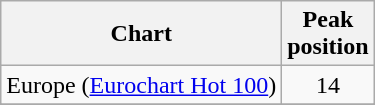<table class="wikitable sortable">
<tr>
<th>Chart</th>
<th>Peak<br>position</th>
</tr>
<tr>
<td>Europe (<a href='#'>Eurochart Hot 100</a>)</td>
<td align="center">14</td>
</tr>
<tr>
</tr>
<tr>
</tr>
<tr>
</tr>
</table>
